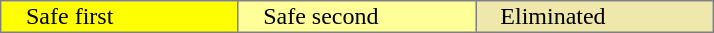<table border="2" style="margin: 1em auto; border:1px solid gray; border-collapse:collapse;">
<tr>
<td style="background:#FFFF00; padding-left: 1em;" width="20%">Safe first</td>
<td style="background:#FFFF99; padding-left: 1em;" width="20%">Safe second</td>
<td bgcolor="palegoldenrod" style="padding-left: 1em;" width="20%">Eliminated</td>
</tr>
</table>
